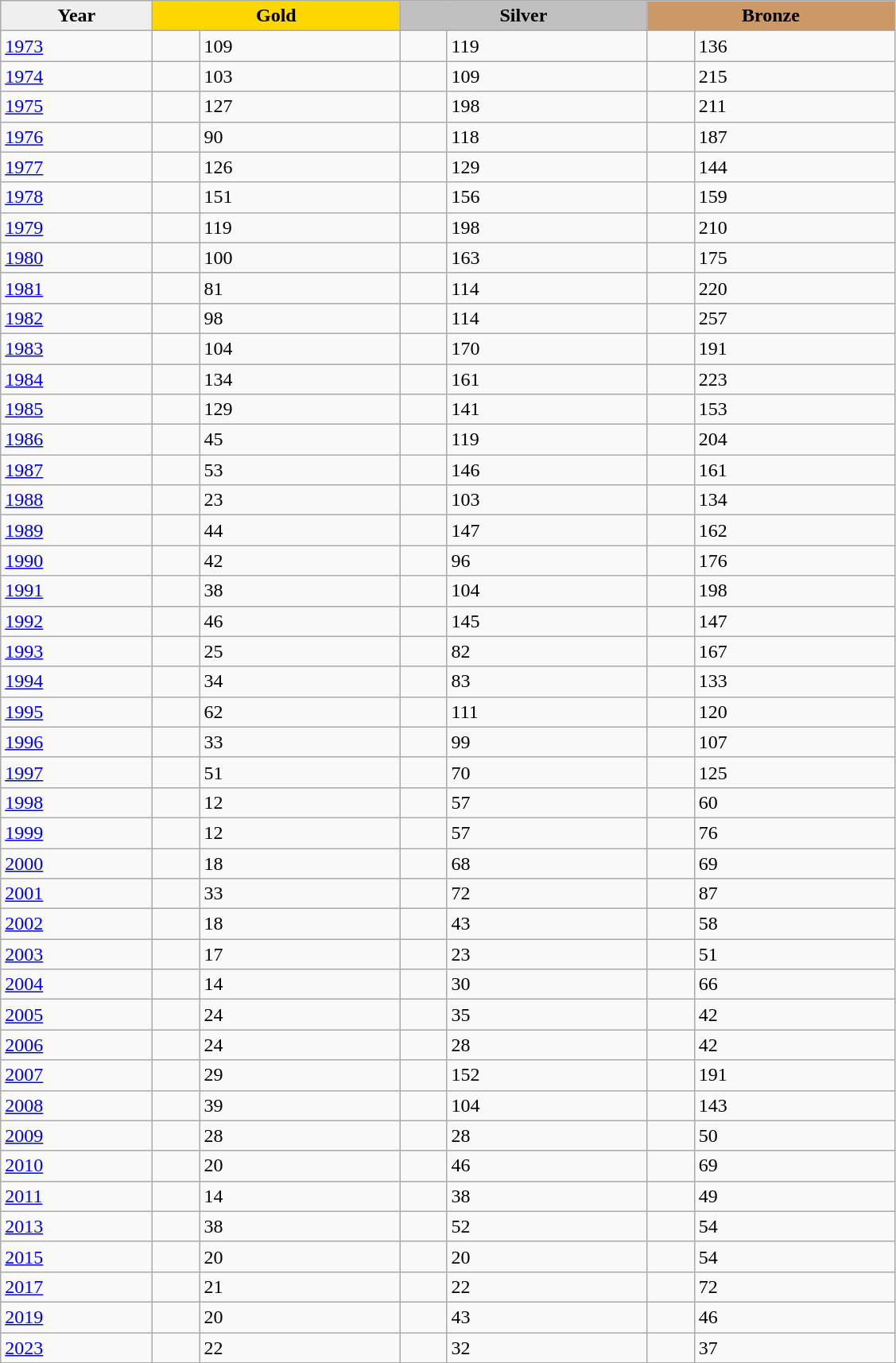<table class="wikitable sortable" style="font-size:100%">
<tr align=center>
<th scope=col style="width:120px; background: #efefef;">Year</th>
<th scope=col colspan=2 style="width:200px; background: gold;">Gold</th>
<th scope=col colspan=2 style="width:200px; background: silver;">Silver</th>
<th scope=col colspan=2 style="width:200px; background: #cc9966;">Bronze</th>
</tr>
<tr>
<td><a href='#'>1973</a></td>
<td></td>
<td>109</td>
<td></td>
<td>119</td>
<td></td>
<td>136</td>
</tr>
<tr>
<td><a href='#'>1974</a></td>
<td></td>
<td>103</td>
<td></td>
<td>109</td>
<td></td>
<td>215</td>
</tr>
<tr>
<td><a href='#'>1975</a></td>
<td></td>
<td>127</td>
<td></td>
<td>198</td>
<td></td>
<td>211</td>
</tr>
<tr>
<td><a href='#'>1976</a></td>
<td></td>
<td>90</td>
<td></td>
<td>118</td>
<td></td>
<td>187</td>
</tr>
<tr>
<td><a href='#'>1977</a></td>
<td></td>
<td>126</td>
<td></td>
<td>129</td>
<td></td>
<td>144</td>
</tr>
<tr>
<td><a href='#'>1978</a></td>
<td></td>
<td>151</td>
<td></td>
<td>156</td>
<td></td>
<td>159</td>
</tr>
<tr>
<td><a href='#'>1979</a></td>
<td></td>
<td>119</td>
<td></td>
<td>198</td>
<td></td>
<td>210</td>
</tr>
<tr>
<td><a href='#'>1980</a></td>
<td></td>
<td>100</td>
<td></td>
<td>163</td>
<td></td>
<td>175</td>
</tr>
<tr>
<td><a href='#'>1981</a></td>
<td></td>
<td>81</td>
<td></td>
<td>114</td>
<td></td>
<td>220</td>
</tr>
<tr>
<td><a href='#'>1982</a></td>
<td></td>
<td>98</td>
<td></td>
<td>114</td>
<td></td>
<td>257</td>
</tr>
<tr>
<td><a href='#'>1983</a></td>
<td></td>
<td>104</td>
<td></td>
<td>170</td>
<td></td>
<td>191</td>
</tr>
<tr>
<td><a href='#'>1984</a></td>
<td></td>
<td>134</td>
<td></td>
<td>161</td>
<td></td>
<td>223</td>
</tr>
<tr>
<td><a href='#'>1985</a></td>
<td></td>
<td>129</td>
<td></td>
<td>141</td>
<td></td>
<td>153</td>
</tr>
<tr>
<td><a href='#'>1986</a></td>
<td></td>
<td>45</td>
<td></td>
<td>119</td>
<td></td>
<td>204</td>
</tr>
<tr>
<td><a href='#'>1987</a></td>
<td></td>
<td>53</td>
<td></td>
<td>146</td>
<td></td>
<td>161</td>
</tr>
<tr>
<td><a href='#'>1988</a></td>
<td></td>
<td>23</td>
<td></td>
<td>103</td>
<td></td>
<td>134</td>
</tr>
<tr>
<td><a href='#'>1989</a></td>
<td></td>
<td>44</td>
<td></td>
<td>147</td>
<td></td>
<td>162</td>
</tr>
<tr>
<td><a href='#'>1990</a></td>
<td></td>
<td>42</td>
<td></td>
<td>96</td>
<td></td>
<td>176</td>
</tr>
<tr>
<td><a href='#'>1991</a></td>
<td></td>
<td>38</td>
<td></td>
<td>104</td>
<td></td>
<td>198</td>
</tr>
<tr>
<td><a href='#'>1992</a></td>
<td></td>
<td>46</td>
<td></td>
<td>145</td>
<td></td>
<td>147</td>
</tr>
<tr>
<td><a href='#'>1993</a></td>
<td></td>
<td>25</td>
<td></td>
<td>82</td>
<td></td>
<td>167</td>
</tr>
<tr>
<td><a href='#'>1994</a></td>
<td></td>
<td>34</td>
<td></td>
<td>83</td>
<td></td>
<td>133</td>
</tr>
<tr>
<td><a href='#'>1995</a></td>
<td></td>
<td>62</td>
<td></td>
<td>111</td>
<td></td>
<td>120</td>
</tr>
<tr>
<td><a href='#'>1996</a></td>
<td></td>
<td>33</td>
<td></td>
<td>99</td>
<td></td>
<td>107</td>
</tr>
<tr>
<td><a href='#'>1997</a></td>
<td></td>
<td>51</td>
<td></td>
<td>70</td>
<td></td>
<td>125</td>
</tr>
<tr>
<td><a href='#'>1998</a></td>
<td></td>
<td>12</td>
<td></td>
<td>57</td>
<td></td>
<td>60</td>
</tr>
<tr>
<td><a href='#'>1999</a></td>
<td></td>
<td>12</td>
<td></td>
<td>57</td>
<td></td>
<td>76</td>
</tr>
<tr>
<td><a href='#'>2000</a></td>
<td></td>
<td>18</td>
<td></td>
<td>68</td>
<td></td>
<td>69</td>
</tr>
<tr>
<td><a href='#'>2001</a></td>
<td></td>
<td>33</td>
<td></td>
<td>72</td>
<td></td>
<td>87</td>
</tr>
<tr>
<td><a href='#'>2002</a></td>
<td></td>
<td>18</td>
<td></td>
<td>43</td>
<td></td>
<td>58</td>
</tr>
<tr>
<td><a href='#'>2003</a></td>
<td></td>
<td>17</td>
<td></td>
<td>23</td>
<td></td>
<td>51</td>
</tr>
<tr>
<td><a href='#'>2004</a></td>
<td></td>
<td>14</td>
<td></td>
<td>30</td>
<td></td>
<td>66</td>
</tr>
<tr>
<td><a href='#'>2005</a></td>
<td></td>
<td>24</td>
<td></td>
<td>35</td>
<td></td>
<td>42</td>
</tr>
<tr>
<td><a href='#'>2006</a></td>
<td></td>
<td>24</td>
<td></td>
<td>28</td>
<td></td>
<td>42</td>
</tr>
<tr>
<td><a href='#'>2007</a></td>
<td></td>
<td>29</td>
<td></td>
<td>152</td>
<td></td>
<td>191</td>
</tr>
<tr>
<td><a href='#'>2008</a></td>
<td></td>
<td>39</td>
<td></td>
<td>104</td>
<td></td>
<td>143</td>
</tr>
<tr>
<td><a href='#'>2009</a></td>
<td></td>
<td>28</td>
<td></td>
<td>28</td>
<td></td>
<td>50</td>
</tr>
<tr>
<td><a href='#'>2010</a></td>
<td></td>
<td>20</td>
<td></td>
<td>46</td>
<td></td>
<td>69</td>
</tr>
<tr>
<td><a href='#'>2011</a></td>
<td></td>
<td>14</td>
<td></td>
<td>38</td>
<td></td>
<td>49</td>
</tr>
<tr>
<td><a href='#'>2013</a></td>
<td></td>
<td>38</td>
<td></td>
<td>52</td>
<td></td>
<td>54</td>
</tr>
<tr>
<td><a href='#'>2015</a></td>
<td></td>
<td>20</td>
<td></td>
<td>20</td>
<td></td>
<td>54</td>
</tr>
<tr>
<td><a href='#'>2017</a></td>
<td></td>
<td>21</td>
<td></td>
<td>22</td>
<td></td>
<td>72</td>
</tr>
<tr>
<td><a href='#'>2019</a></td>
<td></td>
<td>20</td>
<td></td>
<td>43</td>
<td></td>
<td>46</td>
</tr>
<tr>
<td><a href='#'>2023</a></td>
<td></td>
<td>22</td>
<td></td>
<td>32</td>
<td></td>
<td>37</td>
</tr>
</table>
